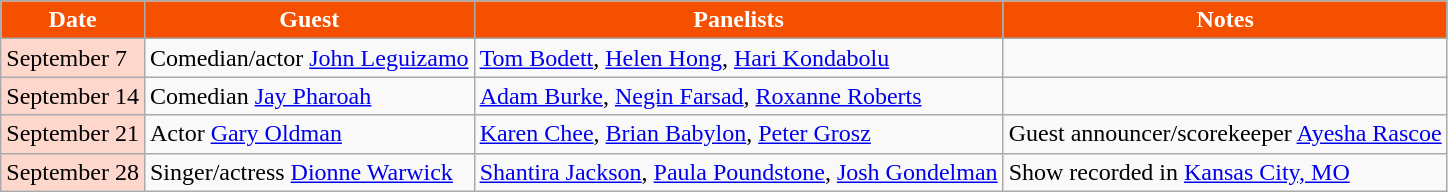<table class="wikitable">
<tr>
<th style="background:#f55000;color:#FFFFFF;">Date</th>
<th style="background:#f55000;color:#FFFFFF;">Guest</th>
<th style="background:#f55000;color:#FFFFFF;">Panelists</th>
<th style="background:#f55000;color:#FFFFFF;">Notes</th>
</tr>
<tr>
<td style="background:#FDD6CC;color:#000000;">September 7</td>
<td>Comedian/actor <a href='#'>John Leguizamo</a></td>
<td><a href='#'>Tom Bodett</a>, <a href='#'>Helen Hong</a>, <a href='#'>Hari Kondabolu</a></td>
<td></td>
</tr>
<tr>
<td style="background:#FDD6CC;color:#000000;">September 14</td>
<td>Comedian <a href='#'>Jay Pharoah</a></td>
<td><a href='#'>Adam Burke</a>, <a href='#'>Negin Farsad</a>, <a href='#'>Roxanne Roberts</a></td>
<td></td>
</tr>
<tr>
<td style="background:#FDD6CC;color:#000000;">September 21</td>
<td>Actor <a href='#'>Gary Oldman</a></td>
<td><a href='#'>Karen Chee</a>, <a href='#'>Brian Babylon</a>, <a href='#'>Peter Grosz</a></td>
<td>Guest announcer/scorekeeper <a href='#'>Ayesha Rascoe</a></td>
</tr>
<tr>
<td style="background:#FDD6CC;color:#000000;">September 28</td>
<td>Singer/actress <a href='#'>Dionne Warwick</a></td>
<td><a href='#'>Shantira Jackson</a>, <a href='#'>Paula Poundstone</a>, <a href='#'>Josh Gondelman</a></td>
<td>Show recorded in <a href='#'>Kansas City, MO</a> </td>
</tr>
</table>
